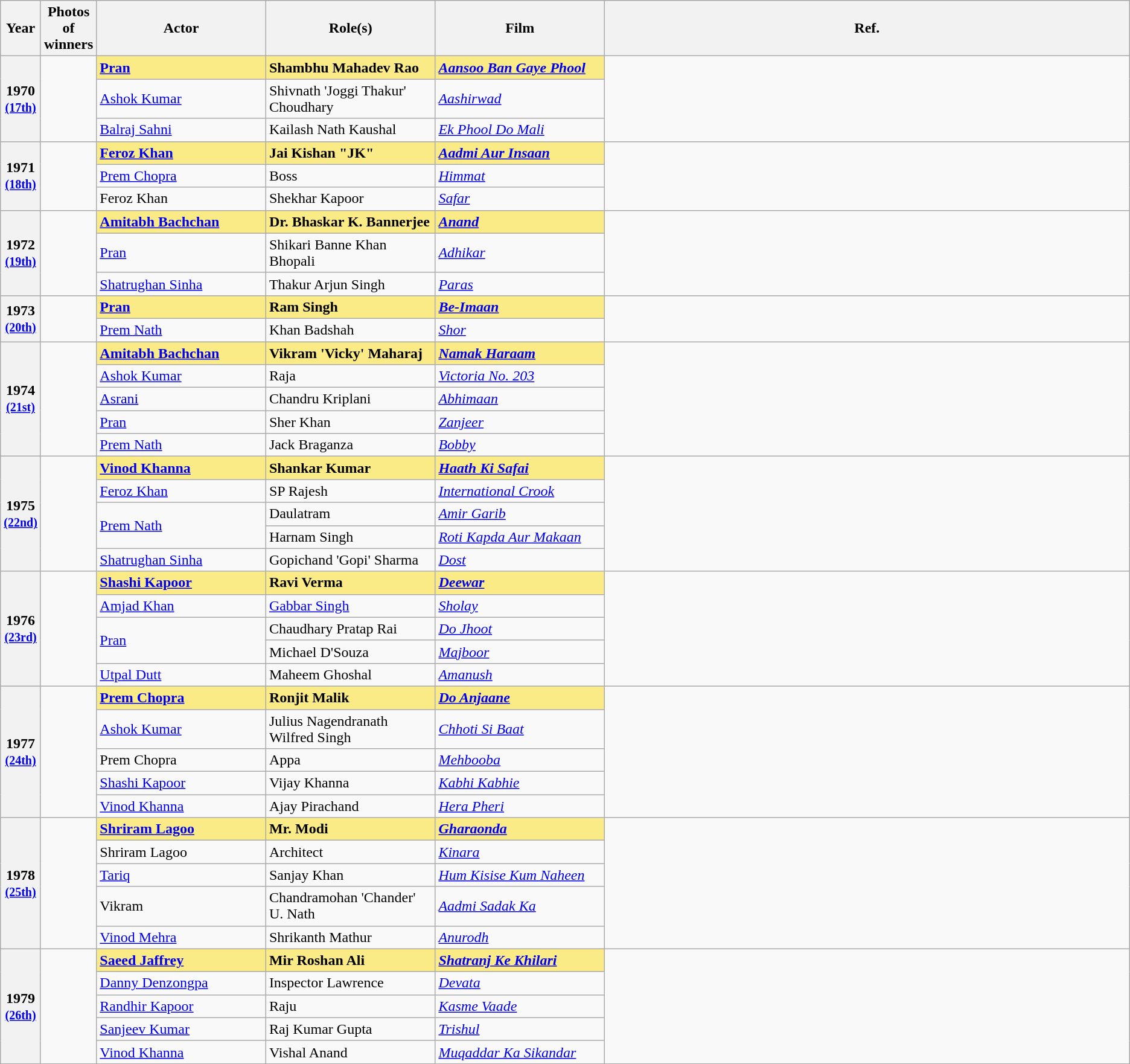<table class="wikitable sortable" style="text-align:left;">
<tr>
<th scope="col" style="width:3%; text-align:center;">Year</th>
<th scope="col" style="width:3%;text-align:center;">Photos of winners</th>
<th scope="col" style="width:15%;text-align:center;">Actor</th>
<th scope="col" style="width:15%;text-align:center;">Role(s)</th>
<th scope="col" style="width:15%;text-align:center;">Film</th>
<th>Ref.</th>
</tr>
<tr>
<th scope="row" rowspan=3 style="text-align:center">1970 <br><small><a href='#'>(17th)</a> </small></th>
<td rowspan=3 style="text-align:center"></td>
<td style="background:#FAEB86;"><strong><a href='#'>Pran</a></strong> </td>
<td style="background:#FAEB86;"><strong>Shambhu Mahadev Rao</strong></td>
<td style="background:#FAEB86;"><strong><em><a href='#'>Aansoo Ban Gaye Phool</a></em></strong></td>
<td rowspan="3"></td>
</tr>
<tr>
<td><a href='#'>Ashok Kumar</a></td>
<td>Shivnath 'Joggi Thakur' Choudhary</td>
<td><em><a href='#'>Aashirwad</a></em></td>
</tr>
<tr>
<td><a href='#'>Balraj Sahni</a></td>
<td>Kailash Nath Kaushal</td>
<td><em><a href='#'>Ek Phool Do Mali</a></em></td>
</tr>
<tr>
<th rowspan="3" scope="row" style="text-align:center">1971 <br><small><a href='#'>(18th)</a> </small></th>
<td rowspan="3" style="text-align:center"></td>
<td style="background:#FAEB86;"><strong><a href='#'>Feroz Khan</a></strong> </td>
<td style="background:#FAEB86;"><strong>Jai Kishan "JK"</strong></td>
<td style="background:#FAEB86;"><strong><em><a href='#'>Aadmi Aur Insaan</a></em></strong></td>
<td rowspan="3"></td>
</tr>
<tr>
<td><a href='#'>Prem Chopra</a></td>
<td>Boss</td>
<td><em><a href='#'>Himmat</a></em></td>
</tr>
<tr>
<td>Feroz Khan</td>
<td>Shekhar Kapoor</td>
<td><em><a href='#'>Safar</a></em></td>
</tr>
<tr>
<th rowspan="3" scope="row" style="text-align:center">1972 <br><small><a href='#'>(19th)</a> </small></th>
<td rowspan="3" style="text-align:center"></td>
<td style="background:#FAEB86;"><strong><a href='#'>Amitabh Bachchan</a></strong> </td>
<td style="background:#FAEB86;"><strong>Dr. Bhaskar K. Bannerjee</strong></td>
<td style="background:#FAEB86;"><strong><em><a href='#'>Anand</a></em></strong></td>
<td rowspan="3"></td>
</tr>
<tr>
<td><a href='#'>Pran</a></td>
<td>Shikari Banne Khan Bhopali</td>
<td><em><a href='#'>Adhikar</a></em></td>
</tr>
<tr>
<td><a href='#'>Shatrughan Sinha</a></td>
<td>Thakur Arjun Singh</td>
<td><em><a href='#'>Paras</a></em></td>
</tr>
<tr>
<th rowspan="2" scope="row" style="text-align:center">1973 <br><small><a href='#'>(20th)</a> </small></th>
<td rowspan="2" style="text-align:center"></td>
<td style="background:#FAEB86;"><strong><a href='#'>Pran</a></strong> </td>
<td style="background:#FAEB86;"><strong>Ram Singh</strong></td>
<td style="background:#FAEB86;"><strong><em><a href='#'>Be-Imaan</a></em></strong></td>
<td rowspan="2"></td>
</tr>
<tr>
<td><a href='#'>Prem Nath</a></td>
<td>Khan Badshah</td>
<td><em><a href='#'>Shor</a></em></td>
</tr>
<tr>
<th rowspan="5" scope="row" style="text-align:center">1974 <br><small><a href='#'>(21st)</a></small></th>
<td rowspan="5" style="text-align:center"></td>
<td style="background:#FAEB86;"><strong><a href='#'>Amitabh Bachchan</a></strong> </td>
<td style="background:#FAEB86;"><strong>Vikram 'Vicky' Maharaj</strong></td>
<td style="background:#FAEB86;"><strong><em><a href='#'>Namak Haraam</a></em></strong></td>
<td rowspan="5"></td>
</tr>
<tr>
<td><a href='#'>Ashok Kumar</a></td>
<td>Raja</td>
<td><em><a href='#'>Victoria No. 203</a></em></td>
</tr>
<tr>
<td><a href='#'>Asrani</a></td>
<td>Chandru Kriplani</td>
<td><em><a href='#'>Abhimaan</a></em></td>
</tr>
<tr>
<td><a href='#'>Pran</a></td>
<td>Sher Khan</td>
<td><em><a href='#'>Zanjeer</a></em></td>
</tr>
<tr>
<td><a href='#'>Prem Nath</a></td>
<td>Jack Braganza</td>
<td><em><a href='#'>Bobby</a></em></td>
</tr>
<tr>
<th rowspan="5" scope="row" style="text-align:center">1975 <br><small><a href='#'>(22nd)</a></small></th>
<td rowspan="5" style="text-align:center"></td>
<td style="background:#FAEB86;"><strong><a href='#'>Vinod Khanna</a></strong> </td>
<td style="background:#FAEB86;"><strong>Shankar Kumar</strong></td>
<td style="background:#FAEB86;"><strong><em><a href='#'>Haath Ki Safai</a></em></strong></td>
<td rowspan="5"></td>
</tr>
<tr>
<td><a href='#'>Feroz Khan</a></td>
<td>SP Rajesh</td>
<td><em><a href='#'>International Crook</a></em></td>
</tr>
<tr>
<td rowspan=2><a href='#'>Prem Nath</a></td>
<td>Daulatram</td>
<td><em><a href='#'>Amir Garib</a></em></td>
</tr>
<tr>
<td>Harnam Singh</td>
<td><em><a href='#'>Roti Kapda Aur Makaan</a></em></td>
</tr>
<tr>
<td><a href='#'>Shatrughan Sinha</a></td>
<td>Gopichand 'Gopi' Sharma</td>
<td><em><a href='#'>Dost</a></em></td>
</tr>
<tr>
<th rowspan="5" scope="row" style="text-align:center">1976 <br><small><a href='#'>(23rd)</a></small></th>
<td rowspan="5" style="text-align:center"></td>
<td style="background:#FAEB86;"><strong><a href='#'>Shashi Kapoor</a></strong> </td>
<td style="background:#FAEB86;"><strong>Ravi Verma</strong></td>
<td style="background:#FAEB86;"><strong><em><a href='#'>Deewar</a></em></strong></td>
<td rowspan="5"></td>
</tr>
<tr>
<td><a href='#'>Amjad Khan</a></td>
<td><a href='#'>Gabbar Singh</a></td>
<td><em><a href='#'>Sholay</a></em></td>
</tr>
<tr>
<td rowspan=2><a href='#'>Pran</a></td>
<td>Chaudhary Pratap Rai</td>
<td><em><a href='#'>Do Jhoot</a></em></td>
</tr>
<tr>
<td>Michael D'Souza</td>
<td><em><a href='#'>Majboor</a></em></td>
</tr>
<tr>
<td><a href='#'>Utpal Dutt</a></td>
<td>Maheem Ghoshal</td>
<td><em><a href='#'>Amanush</a></em></td>
</tr>
<tr>
<th rowspan="5" scope="row" style="text-align:center">1977 <br><small><a href='#'>(24th)</a></small></th>
<td rowspan="5" style="text-align:center"></td>
<td style="background:#FAEB86;"><strong><a href='#'>Prem Chopra</a></strong> </td>
<td style="background:#FAEB86;"><strong>Ronjit Malik</strong></td>
<td style="background:#FAEB86;"><strong><em><a href='#'>Do Anjaane</a></em></strong></td>
<td rowspan="5"></td>
</tr>
<tr>
<td><a href='#'>Ashok Kumar</a></td>
<td>Julius Nagendranath Wilfred Singh</td>
<td><em><a href='#'>Chhoti Si Baat</a></em></td>
</tr>
<tr>
<td>Prem Chopra</td>
<td>Appa</td>
<td><em><a href='#'>Mehbooba</a></em></td>
</tr>
<tr>
<td><a href='#'>Shashi Kapoor</a></td>
<td>Vijay Khanna</td>
<td><em><a href='#'>Kabhi Kabhie</a></em></td>
</tr>
<tr>
<td><a href='#'>Vinod Khanna</a></td>
<td>Ajay Pirachand</td>
<td><em><a href='#'>Hera Pheri</a></em></td>
</tr>
<tr>
<th rowspan="5" scope="row" style="text-align:center">1978 <br><small><a href='#'>(25th)</a></small></th>
<td rowspan="5" style="text-align:center"></td>
<td style="background:#FAEB86;"><strong><a href='#'>Shriram Lagoo</a></strong> </td>
<td style="background:#FAEB86;"><strong>Mr. Modi</strong></td>
<td style="background:#FAEB86;"><strong><em><a href='#'>Gharaonda</a></em></strong></td>
<td rowspan="5"></td>
</tr>
<tr>
<td>Shriram Lagoo</td>
<td>Architect</td>
<td><em><a href='#'>Kinara</a></em></td>
</tr>
<tr>
<td><a href='#'>Tariq</a></td>
<td>Sanjay Khan</td>
<td><em><a href='#'>Hum Kisise Kum Naheen</a></em></td>
</tr>
<tr>
<td>Vikram</td>
<td>Chandramohan 'Chander' U. Nath</td>
<td><em><a href='#'>Aadmi Sadak Ka</a></em></td>
</tr>
<tr>
<td><a href='#'>Vinod Mehra</a></td>
<td>Shrikanth Mathur</td>
<td><em><a href='#'>Anurodh</a></em></td>
</tr>
<tr>
<th rowspan="5" scope="row" style="text-align:center">1979 <br><small><a href='#'>(26th)</a></small></th>
<td rowspan="5" style="text-align:center"></td>
<td style="background:#FAEB86;"><strong><a href='#'>Saeed Jaffrey</a></strong> </td>
<td style="background:#FAEB86;"><strong>Mir Roshan Ali</strong></td>
<td style="background:#FAEB86;"><strong><em><a href='#'>Shatranj Ke Khilari</a></em></strong></td>
<td rowspan="5"></td>
</tr>
<tr>
<td><a href='#'>Danny Denzongpa</a></td>
<td>Inspector Lawrence</td>
<td><em><a href='#'>Devata</a></em></td>
</tr>
<tr>
<td><a href='#'>Randhir Kapoor</a></td>
<td>Raju</td>
<td><em><a href='#'>Kasme Vaade</a></em></td>
</tr>
<tr>
<td><a href='#'>Sanjeev Kumar</a></td>
<td>Raj Kumar Gupta</td>
<td><em><a href='#'>Trishul</a></em></td>
</tr>
<tr>
<td><a href='#'>Vinod Khanna</a></td>
<td>Vishal Anand</td>
<td><em><a href='#'>Muqaddar Ka Sikandar</a></em></td>
</tr>
</table>
